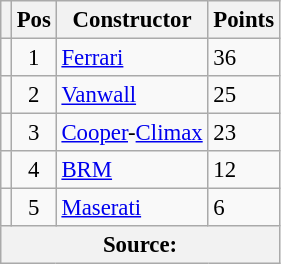<table class="wikitable" style="font-size: 95%;">
<tr>
<th></th>
<th>Pos</th>
<th>Constructor</th>
<th>Points</th>
</tr>
<tr>
<td align="left"></td>
<td align="center">1</td>
<td> <a href='#'>Ferrari</a></td>
<td align="left">36</td>
</tr>
<tr>
<td align="left"></td>
<td align="center">2</td>
<td> <a href='#'>Vanwall</a></td>
<td align="left">25</td>
</tr>
<tr>
<td align="left"></td>
<td align="center">3</td>
<td> <a href='#'>Cooper</a>-<a href='#'>Climax</a></td>
<td align="left">23</td>
</tr>
<tr>
<td align="left"></td>
<td align="center">4</td>
<td> <a href='#'>BRM</a></td>
<td align="left">12</td>
</tr>
<tr>
<td align="left"></td>
<td align="center">5</td>
<td> <a href='#'>Maserati</a></td>
<td align="left">6</td>
</tr>
<tr>
<th colspan=4>Source: </th>
</tr>
</table>
